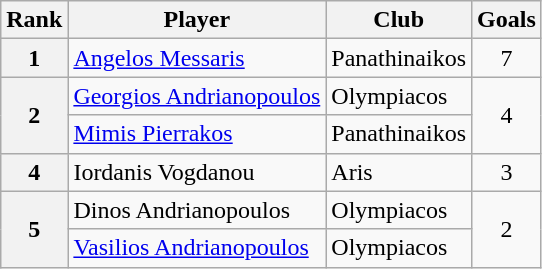<table class="wikitable" style="text-align:center">
<tr>
<th>Rank</th>
<th>Player</th>
<th>Club</th>
<th>Goals</th>
</tr>
<tr>
<th>1</th>
<td align="left"> <a href='#'>Angelos Messaris</a></td>
<td align="left">Panathinaikos</td>
<td>7</td>
</tr>
<tr>
<th rowspan=2>2</th>
<td align="left"> <a href='#'>Georgios Andrianopoulos</a></td>
<td align="left">Olympiacos</td>
<td rowspan=2>4</td>
</tr>
<tr>
<td align="left"> <a href='#'>Mimis Pierrakos</a></td>
<td align="left">Panathinaikos</td>
</tr>
<tr>
<th>4</th>
<td align="left"> Iordanis Vogdanou</td>
<td align="left">Aris</td>
<td>3</td>
</tr>
<tr>
<th rowspan=2>5</th>
<td align="left"> Dinos Andrianopoulos</td>
<td align="left">Olympiacos</td>
<td rowspan=2>2</td>
</tr>
<tr>
<td align="left"> <a href='#'>Vasilios Andrianopoulos</a></td>
<td align="left">Olympiacos</td>
</tr>
</table>
